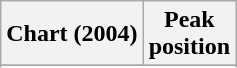<table class="wikitable sortable plainrowheaders" style="text-align:center">
<tr>
<th scope="col">Chart (2004)</th>
<th scope="col">Peak<br>position</th>
</tr>
<tr>
</tr>
<tr>
</tr>
</table>
